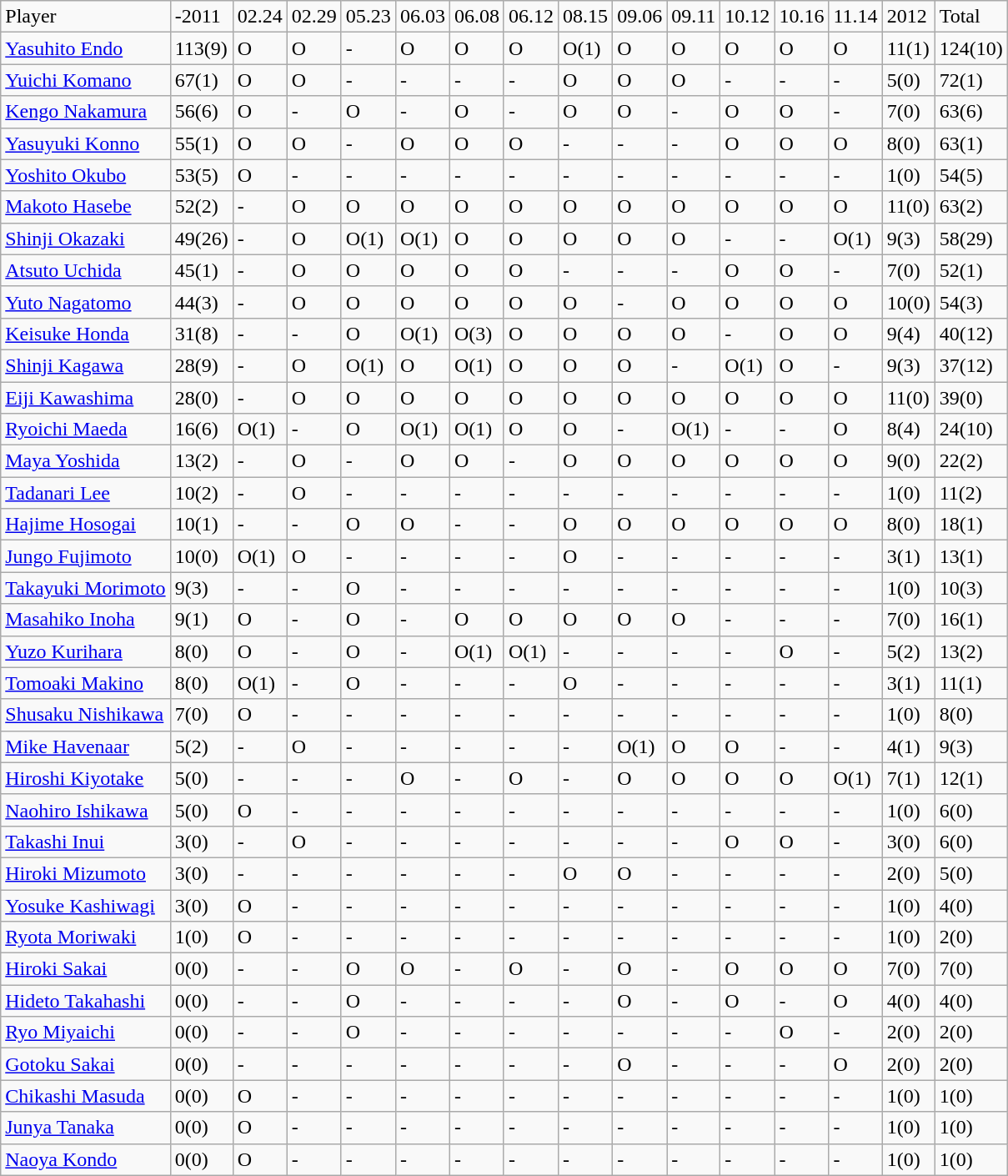<table class="wikitable" style="text-align:left;">
<tr>
<td>Player</td>
<td>-2011</td>
<td>02.24</td>
<td>02.29</td>
<td>05.23</td>
<td>06.03</td>
<td>06.08</td>
<td>06.12</td>
<td>08.15</td>
<td>09.06</td>
<td>09.11</td>
<td>10.12</td>
<td>10.16</td>
<td>11.14</td>
<td>2012</td>
<td>Total</td>
</tr>
<tr>
<td><a href='#'>Yasuhito Endo</a></td>
<td>113(9)</td>
<td>O</td>
<td>O</td>
<td>-</td>
<td>O</td>
<td>O</td>
<td>O</td>
<td>O(1)</td>
<td>O</td>
<td>O</td>
<td>O</td>
<td>O</td>
<td>O</td>
<td>11(1)</td>
<td>124(10)</td>
</tr>
<tr>
<td><a href='#'>Yuichi Komano</a></td>
<td>67(1)</td>
<td>O</td>
<td>O</td>
<td>-</td>
<td>-</td>
<td>-</td>
<td>-</td>
<td>O</td>
<td>O</td>
<td>O</td>
<td>-</td>
<td>-</td>
<td>-</td>
<td>5(0)</td>
<td>72(1)</td>
</tr>
<tr>
<td><a href='#'>Kengo Nakamura</a></td>
<td>56(6)</td>
<td>O</td>
<td>-</td>
<td>O</td>
<td>-</td>
<td>O</td>
<td>-</td>
<td>O</td>
<td>O</td>
<td>-</td>
<td>O</td>
<td>O</td>
<td>-</td>
<td>7(0)</td>
<td>63(6)</td>
</tr>
<tr>
<td><a href='#'>Yasuyuki Konno</a></td>
<td>55(1)</td>
<td>O</td>
<td>O</td>
<td>-</td>
<td>O</td>
<td>O</td>
<td>O</td>
<td>-</td>
<td>-</td>
<td>-</td>
<td>O</td>
<td>O</td>
<td>O</td>
<td>8(0)</td>
<td>63(1)</td>
</tr>
<tr>
<td><a href='#'>Yoshito Okubo</a></td>
<td>53(5)</td>
<td>O</td>
<td>-</td>
<td>-</td>
<td>-</td>
<td>-</td>
<td>-</td>
<td>-</td>
<td>-</td>
<td>-</td>
<td>-</td>
<td>-</td>
<td>-</td>
<td>1(0)</td>
<td>54(5)</td>
</tr>
<tr>
<td><a href='#'>Makoto Hasebe</a></td>
<td>52(2)</td>
<td>-</td>
<td>O</td>
<td>O</td>
<td>O</td>
<td>O</td>
<td>O</td>
<td>O</td>
<td>O</td>
<td>O</td>
<td>O</td>
<td>O</td>
<td>O</td>
<td>11(0)</td>
<td>63(2)</td>
</tr>
<tr>
<td><a href='#'>Shinji Okazaki</a></td>
<td>49(26)</td>
<td>-</td>
<td>O</td>
<td>O(1)</td>
<td>O(1)</td>
<td>O</td>
<td>O</td>
<td>O</td>
<td>O</td>
<td>O</td>
<td>-</td>
<td>-</td>
<td>O(1)</td>
<td>9(3)</td>
<td>58(29)</td>
</tr>
<tr>
<td><a href='#'>Atsuto Uchida</a></td>
<td>45(1)</td>
<td>-</td>
<td>O</td>
<td>O</td>
<td>O</td>
<td>O</td>
<td>O</td>
<td>-</td>
<td>-</td>
<td>-</td>
<td>O</td>
<td>O</td>
<td>-</td>
<td>7(0)</td>
<td>52(1)</td>
</tr>
<tr>
<td><a href='#'>Yuto Nagatomo</a></td>
<td>44(3)</td>
<td>-</td>
<td>O</td>
<td>O</td>
<td>O</td>
<td>O</td>
<td>O</td>
<td>O</td>
<td>-</td>
<td>O</td>
<td>O</td>
<td>O</td>
<td>O</td>
<td>10(0)</td>
<td>54(3)</td>
</tr>
<tr>
<td><a href='#'>Keisuke Honda</a></td>
<td>31(8)</td>
<td>-</td>
<td>-</td>
<td>O</td>
<td>O(1)</td>
<td>O(3)</td>
<td>O</td>
<td>O</td>
<td>O</td>
<td>O</td>
<td>-</td>
<td>O</td>
<td>O</td>
<td>9(4)</td>
<td>40(12)</td>
</tr>
<tr>
<td><a href='#'>Shinji Kagawa</a></td>
<td>28(9)</td>
<td>-</td>
<td>O</td>
<td>O(1)</td>
<td>O</td>
<td>O(1)</td>
<td>O</td>
<td>O</td>
<td>O</td>
<td>-</td>
<td>O(1)</td>
<td>O</td>
<td>-</td>
<td>9(3)</td>
<td>37(12)</td>
</tr>
<tr>
<td><a href='#'>Eiji Kawashima</a></td>
<td>28(0)</td>
<td>-</td>
<td>O</td>
<td>O</td>
<td>O</td>
<td>O</td>
<td>O</td>
<td>O</td>
<td>O</td>
<td>O</td>
<td>O</td>
<td>O</td>
<td>O</td>
<td>11(0)</td>
<td>39(0)</td>
</tr>
<tr>
<td><a href='#'>Ryoichi Maeda</a></td>
<td>16(6)</td>
<td>O(1)</td>
<td>-</td>
<td>O</td>
<td>O(1)</td>
<td>O(1)</td>
<td>O</td>
<td>O</td>
<td>-</td>
<td>O(1)</td>
<td>-</td>
<td>-</td>
<td>O</td>
<td>8(4)</td>
<td>24(10)</td>
</tr>
<tr>
<td><a href='#'>Maya Yoshida</a></td>
<td>13(2)</td>
<td>-</td>
<td>O</td>
<td>-</td>
<td>O</td>
<td>O</td>
<td>-</td>
<td>O</td>
<td>O</td>
<td>O</td>
<td>O</td>
<td>O</td>
<td>O</td>
<td>9(0)</td>
<td>22(2)</td>
</tr>
<tr>
<td><a href='#'>Tadanari Lee</a></td>
<td>10(2)</td>
<td>-</td>
<td>O</td>
<td>-</td>
<td>-</td>
<td>-</td>
<td>-</td>
<td>-</td>
<td>-</td>
<td>-</td>
<td>-</td>
<td>-</td>
<td>-</td>
<td>1(0)</td>
<td>11(2)</td>
</tr>
<tr>
<td><a href='#'>Hajime Hosogai</a></td>
<td>10(1)</td>
<td>-</td>
<td>-</td>
<td>O</td>
<td>O</td>
<td>-</td>
<td>-</td>
<td>O</td>
<td>O</td>
<td>O</td>
<td>O</td>
<td>O</td>
<td>O</td>
<td>8(0)</td>
<td>18(1)</td>
</tr>
<tr>
<td><a href='#'>Jungo Fujimoto</a></td>
<td>10(0)</td>
<td>O(1)</td>
<td>O</td>
<td>-</td>
<td>-</td>
<td>-</td>
<td>-</td>
<td>O</td>
<td>-</td>
<td>-</td>
<td>-</td>
<td>-</td>
<td>-</td>
<td>3(1)</td>
<td>13(1)</td>
</tr>
<tr>
<td><a href='#'>Takayuki Morimoto</a></td>
<td>9(3)</td>
<td>-</td>
<td>-</td>
<td>O</td>
<td>-</td>
<td>-</td>
<td>-</td>
<td>-</td>
<td>-</td>
<td>-</td>
<td>-</td>
<td>-</td>
<td>-</td>
<td>1(0)</td>
<td>10(3)</td>
</tr>
<tr>
<td><a href='#'>Masahiko Inoha</a></td>
<td>9(1)</td>
<td>O</td>
<td>-</td>
<td>O</td>
<td>-</td>
<td>O</td>
<td>O</td>
<td>O</td>
<td>O</td>
<td>O</td>
<td>-</td>
<td>-</td>
<td>-</td>
<td>7(0)</td>
<td>16(1)</td>
</tr>
<tr>
<td><a href='#'>Yuzo Kurihara</a></td>
<td>8(0)</td>
<td>O</td>
<td>-</td>
<td>O</td>
<td>-</td>
<td>O(1)</td>
<td>O(1)</td>
<td>-</td>
<td>-</td>
<td>-</td>
<td>-</td>
<td>O</td>
<td>-</td>
<td>5(2)</td>
<td>13(2)</td>
</tr>
<tr>
<td><a href='#'>Tomoaki Makino</a></td>
<td>8(0)</td>
<td>O(1)</td>
<td>-</td>
<td>O</td>
<td>-</td>
<td>-</td>
<td>-</td>
<td>O</td>
<td>-</td>
<td>-</td>
<td>-</td>
<td>-</td>
<td>-</td>
<td>3(1)</td>
<td>11(1)</td>
</tr>
<tr>
<td><a href='#'>Shusaku Nishikawa</a></td>
<td>7(0)</td>
<td>O</td>
<td>-</td>
<td>-</td>
<td>-</td>
<td>-</td>
<td>-</td>
<td>-</td>
<td>-</td>
<td>-</td>
<td>-</td>
<td>-</td>
<td>-</td>
<td>1(0)</td>
<td>8(0)</td>
</tr>
<tr>
<td><a href='#'>Mike Havenaar</a></td>
<td>5(2)</td>
<td>-</td>
<td>O</td>
<td>-</td>
<td>-</td>
<td>-</td>
<td>-</td>
<td>-</td>
<td>O(1)</td>
<td>O</td>
<td>O</td>
<td>-</td>
<td>-</td>
<td>4(1)</td>
<td>9(3)</td>
</tr>
<tr>
<td><a href='#'>Hiroshi Kiyotake</a></td>
<td>5(0)</td>
<td>-</td>
<td>-</td>
<td>-</td>
<td>O</td>
<td>-</td>
<td>O</td>
<td>-</td>
<td>O</td>
<td>O</td>
<td>O</td>
<td>O</td>
<td>O(1)</td>
<td>7(1)</td>
<td>12(1)</td>
</tr>
<tr>
<td><a href='#'>Naohiro Ishikawa</a></td>
<td>5(0)</td>
<td>O</td>
<td>-</td>
<td>-</td>
<td>-</td>
<td>-</td>
<td>-</td>
<td>-</td>
<td>-</td>
<td>-</td>
<td>-</td>
<td>-</td>
<td>-</td>
<td>1(0)</td>
<td>6(0)</td>
</tr>
<tr>
<td><a href='#'>Takashi Inui</a></td>
<td>3(0)</td>
<td>-</td>
<td>O</td>
<td>-</td>
<td>-</td>
<td>-</td>
<td>-</td>
<td>-</td>
<td>-</td>
<td>-</td>
<td>O</td>
<td>O</td>
<td>-</td>
<td>3(0)</td>
<td>6(0)</td>
</tr>
<tr>
<td><a href='#'>Hiroki Mizumoto</a></td>
<td>3(0)</td>
<td>-</td>
<td>-</td>
<td>-</td>
<td>-</td>
<td>-</td>
<td>-</td>
<td>O</td>
<td>O</td>
<td>-</td>
<td>-</td>
<td>-</td>
<td>-</td>
<td>2(0)</td>
<td>5(0)</td>
</tr>
<tr>
<td><a href='#'>Yosuke Kashiwagi</a></td>
<td>3(0)</td>
<td>O</td>
<td>-</td>
<td>-</td>
<td>-</td>
<td>-</td>
<td>-</td>
<td>-</td>
<td>-</td>
<td>-</td>
<td>-</td>
<td>-</td>
<td>-</td>
<td>1(0)</td>
<td>4(0)</td>
</tr>
<tr>
<td><a href='#'>Ryota Moriwaki</a></td>
<td>1(0)</td>
<td>O</td>
<td>-</td>
<td>-</td>
<td>-</td>
<td>-</td>
<td>-</td>
<td>-</td>
<td>-</td>
<td>-</td>
<td>-</td>
<td>-</td>
<td>-</td>
<td>1(0)</td>
<td>2(0)</td>
</tr>
<tr>
<td><a href='#'>Hiroki Sakai</a></td>
<td>0(0)</td>
<td>-</td>
<td>-</td>
<td>O</td>
<td>O</td>
<td>-</td>
<td>O</td>
<td>-</td>
<td>O</td>
<td>-</td>
<td>O</td>
<td>O</td>
<td>O</td>
<td>7(0)</td>
<td>7(0)</td>
</tr>
<tr>
<td><a href='#'>Hideto Takahashi</a></td>
<td>0(0)</td>
<td>-</td>
<td>-</td>
<td>O</td>
<td>-</td>
<td>-</td>
<td>-</td>
<td>-</td>
<td>O</td>
<td>-</td>
<td>O</td>
<td>-</td>
<td>O</td>
<td>4(0)</td>
<td>4(0)</td>
</tr>
<tr>
<td><a href='#'>Ryo Miyaichi</a></td>
<td>0(0)</td>
<td>-</td>
<td>-</td>
<td>O</td>
<td>-</td>
<td>-</td>
<td>-</td>
<td>-</td>
<td>-</td>
<td>-</td>
<td>-</td>
<td>O</td>
<td>-</td>
<td>2(0)</td>
<td>2(0)</td>
</tr>
<tr>
<td><a href='#'>Gotoku Sakai</a></td>
<td>0(0)</td>
<td>-</td>
<td>-</td>
<td>-</td>
<td>-</td>
<td>-</td>
<td>-</td>
<td>-</td>
<td>O</td>
<td>-</td>
<td>-</td>
<td>-</td>
<td>O</td>
<td>2(0)</td>
<td>2(0)</td>
</tr>
<tr>
<td><a href='#'>Chikashi Masuda</a></td>
<td>0(0)</td>
<td>O</td>
<td>-</td>
<td>-</td>
<td>-</td>
<td>-</td>
<td>-</td>
<td>-</td>
<td>-</td>
<td>-</td>
<td>-</td>
<td>-</td>
<td>-</td>
<td>1(0)</td>
<td>1(0)</td>
</tr>
<tr>
<td><a href='#'>Junya Tanaka</a></td>
<td>0(0)</td>
<td>O</td>
<td>-</td>
<td>-</td>
<td>-</td>
<td>-</td>
<td>-</td>
<td>-</td>
<td>-</td>
<td>-</td>
<td>-</td>
<td>-</td>
<td>-</td>
<td>1(0)</td>
<td>1(0)</td>
</tr>
<tr>
<td><a href='#'>Naoya Kondo</a></td>
<td>0(0)</td>
<td>O</td>
<td>-</td>
<td>-</td>
<td>-</td>
<td>-</td>
<td>-</td>
<td>-</td>
<td>-</td>
<td>-</td>
<td>-</td>
<td>-</td>
<td>-</td>
<td>1(0)</td>
<td>1(0)</td>
</tr>
</table>
